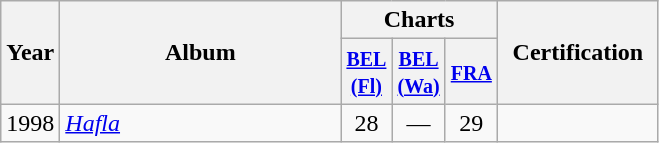<table class="wikitable">
<tr>
<th style="text-align:center;" rowspan="2">Year</th>
<th rowspan="2" style="text-align:center; width:180px;">Album</th>
<th style="text-align:center;" colspan="3">Charts</th>
<th rowspan="2" style="text-align:center; width:100px;">Certification</th>
</tr>
<tr>
<th width="20"><small><a href='#'>BEL<br>(Fl)</a></small></th>
<th width="20"><small><a href='#'>BEL<br>(Wa)</a></small></th>
<th width="20"><small><a href='#'>FRA</a><br></small></th>
</tr>
<tr>
<td style="text-align:center;">1998</td>
<td><em><a href='#'>Hafla</a></em></td>
<td style="text-align:center;">28</td>
<td style="text-align:center;">—</td>
<td style="text-align:center;">29</td>
<td style="text-align:center;"></td>
</tr>
</table>
